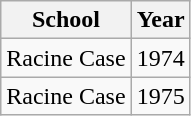<table class="wikitable">
<tr>
<th>School</th>
<th>Year</th>
</tr>
<tr>
<td>Racine Case</td>
<td>1974</td>
</tr>
<tr>
<td>Racine Case</td>
<td>1975</td>
</tr>
</table>
